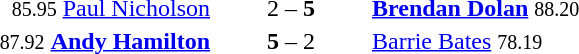<table style="text-align:center">
<tr>
<th width=223></th>
<th width=100></th>
<th width=223></th>
</tr>
<tr>
<td align=right><small><span>85.95</span></small> <a href='#'>Paul Nicholson</a> </td>
<td>2 – <strong>5</strong></td>
<td align=left> <strong><a href='#'>Brendan Dolan</a></strong> <small><span>88.20</span></small></td>
</tr>
<tr>
<td align=right><small><span>87.92</span></small> <strong><a href='#'>Andy Hamilton</a></strong> </td>
<td><strong>5</strong> – 2</td>
<td align=left> <a href='#'>Barrie Bates</a> <small><span>78.19</span></small></td>
</tr>
</table>
